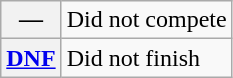<table class="wikitable">
<tr>
<th scope="row">—</th>
<td>Did not compete</td>
</tr>
<tr>
<th scope="row"><a href='#'>DNF</a></th>
<td>Did not finish</td>
</tr>
</table>
